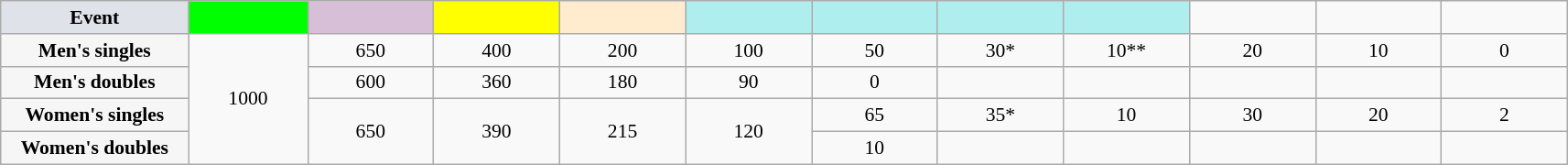<table class="wikitable nowrap" style=font-size:90%;text-align:center>
<tr>
<td style="width:130px; background:#dfe2e9;"><strong>Event</strong></td>
<td style="width:80px; background:lime;"></td>
<td style="width:85px; background:thistle;"></td>
<td style="width:85px; background:#ff0;"></td>
<td style="width:85px; background:#ffebcd;"></td>
<td style="width:85px; background:#afeeee;"></td>
<td style="width:85px; background:#afeeee;"></td>
<td style="width:85px; background:#afeeee;"></td>
<td style="width:85px; background:#afeeee;"></td>
<td width=85></td>
<td width=85></td>
<td width=85></td>
</tr>
<tr>
<th style="background:#f6f6f6;">Men's singles</th>
<td rowspan=4>1000</td>
<td>650</td>
<td>400</td>
<td>200</td>
<td>100</td>
<td>50</td>
<td>30*</td>
<td>10**</td>
<td>20</td>
<td>10</td>
<td>0</td>
</tr>
<tr>
<th style="background:#f6f6f6;">Men's doubles</th>
<td>600</td>
<td>360</td>
<td>180</td>
<td>90</td>
<td>0</td>
<td></td>
<td></td>
<td></td>
<td></td>
<td></td>
</tr>
<tr>
<th style="background:#f6f6f6;">Women's singles</th>
<td rowspan=2>650</td>
<td rowspan=2>390</td>
<td rowspan=2>215</td>
<td rowspan=2>120</td>
<td>65</td>
<td>35*</td>
<td>10</td>
<td>30</td>
<td>20</td>
<td>2</td>
</tr>
<tr>
<th style="background:#f6f6f6;">Women's doubles</th>
<td>10</td>
<td></td>
<td></td>
<td></td>
<td></td>
<td></td>
</tr>
</table>
